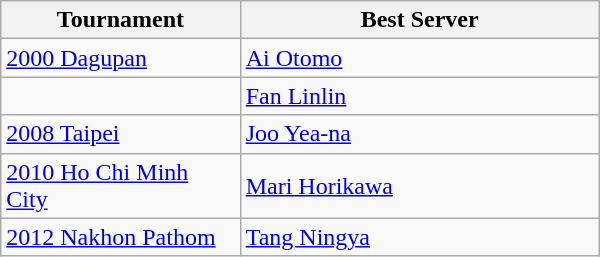<table class=wikitable style="width: 400px;">
<tr>
<th style="width: 40%;">Tournament</th>
<th style="width: 60%;">Best Server</th>
</tr>
<tr>
<td><a href='#'>2000 Dagupan</a></td>
<td> <a href='#'>Ai Otomo</a></td>
</tr>
<tr>
<td></td>
<td> <a href='#'>Fan Linlin</a></td>
</tr>
<tr>
<td><a href='#'>2008 Taipei</a></td>
<td> <a href='#'>Joo Yea-na</a></td>
</tr>
<tr>
<td><a href='#'>2010 Ho Chi Minh City</a></td>
<td> <a href='#'>Mari Horikawa</a></td>
</tr>
<tr>
<td><a href='#'>2012 Nakhon Pathom</a></td>
<td> <a href='#'>Tang Ningya</a></td>
</tr>
</table>
